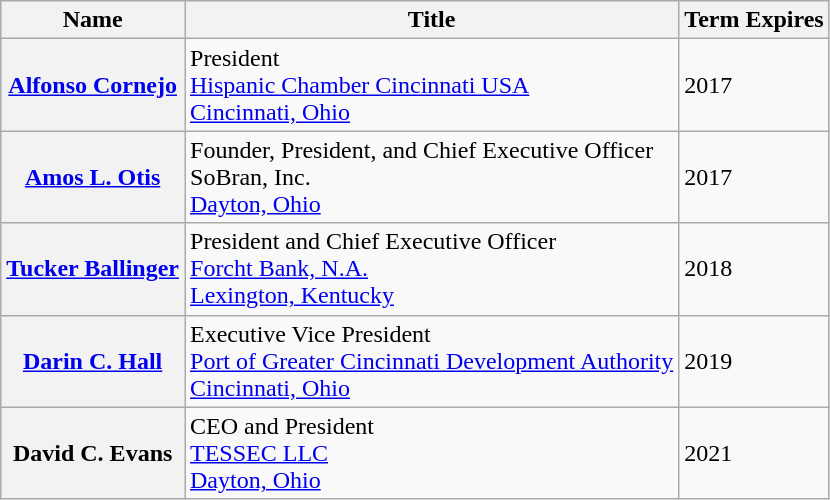<table class="wikitable sortable">
<tr>
<th>Name</th>
<th>Title</th>
<th>Term Expires</th>
</tr>
<tr>
<th><a href='#'>Alfonso Cornejo</a></th>
<td>President<br><a href='#'>Hispanic Chamber Cincinnati USA</a><br><a href='#'>Cincinnati, Ohio</a></td>
<td>2017</td>
</tr>
<tr>
<th><a href='#'>Amos L. Otis</a></th>
<td>Founder, President, and Chief Executive Officer<br>SoBran, Inc.<br><a href='#'>Dayton, Ohio</a></td>
<td>2017</td>
</tr>
<tr>
<th><a href='#'>Tucker Ballinger</a></th>
<td>President and Chief Executive Officer<br><a href='#'>Forcht Bank, N.A.</a><br><a href='#'>Lexington, Kentucky</a></td>
<td>2018</td>
</tr>
<tr>
<th><a href='#'>Darin C. Hall</a></th>
<td>Executive Vice President<br><a href='#'>Port of Greater Cincinnati Development Authority</a><br><a href='#'>Cincinnati, Ohio</a></td>
<td>2019</td>
</tr>
<tr>
<th>David C. Evans</th>
<td>CEO and President<br><a href='#'>TESSEC LLC</a><br><a href='#'>Dayton, Ohio</a></td>
<td>2021</td>
</tr>
</table>
